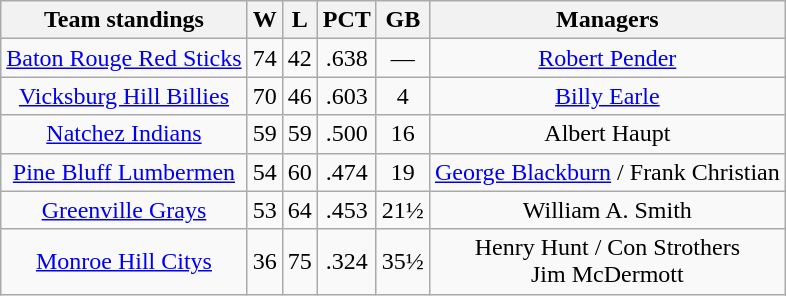<table class="wikitable" style="text-align:center">
<tr>
<th>Team standings</th>
<th>W</th>
<th>L</th>
<th>PCT</th>
<th>GB</th>
<th>Managers</th>
</tr>
<tr>
<td><a href='#'>Baton Rouge Red Sticks</a></td>
<td>74</td>
<td>42</td>
<td>.638</td>
<td>—</td>
<td><a href='#'>Robert Pender</a></td>
</tr>
<tr>
<td><a href='#'>Vicksburg Hill Billies</a></td>
<td>70</td>
<td>46</td>
<td>.603</td>
<td>4</td>
<td><a href='#'>Billy Earle</a></td>
</tr>
<tr>
<td><a href='#'>Natchez Indians</a></td>
<td>59</td>
<td>59</td>
<td>.500</td>
<td>16</td>
<td>Albert Haupt</td>
</tr>
<tr>
<td><a href='#'>Pine Bluff Lumbermen</a></td>
<td>54</td>
<td>60</td>
<td>.474</td>
<td>19</td>
<td><a href='#'>George Blackburn</a> / Frank Christian</td>
</tr>
<tr>
<td><a href='#'>Greenville Grays</a></td>
<td>53</td>
<td>64</td>
<td>.453</td>
<td>21½</td>
<td>William A. Smith</td>
</tr>
<tr>
<td><a href='#'>Monroe Hill Citys</a></td>
<td>36</td>
<td>75</td>
<td>.324</td>
<td>35½</td>
<td>Henry Hunt / Con Strothers <br> Jim McDermott</td>
</tr>
</table>
